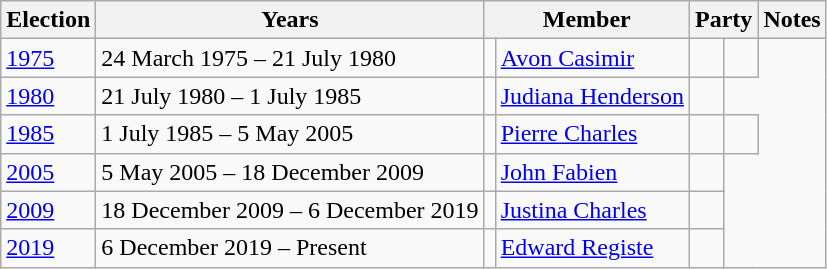<table class="wikitable sortable">
<tr>
<th>Election</th>
<th>Years</th>
<th colspan="2">Member</th>
<th colspan="2">Party</th>
<th>Notes</th>
</tr>
<tr>
<td><a href='#'>1975</a></td>
<td>24 March 1975 – 21 July 1980</td>
<td></td>
<td><a href='#'>Avon Casimir</a></td>
<td></td>
<td></td>
</tr>
<tr>
<td><a href='#'>1980</a></td>
<td>21 July 1980 – 1 July 1985</td>
<td></td>
<td><a href='#'>Judiana Henderson</a></td>
<td></td>
</tr>
<tr>
<td><a href='#'>1985</a></td>
<td>1 July 1985 – 5 May 2005</td>
<td></td>
<td><a href='#'>Pierre Charles</a></td>
<td></td>
<td></td>
</tr>
<tr>
<td><a href='#'>2005</a></td>
<td>5 May 2005 – 18 December 2009</td>
<td></td>
<td><a href='#'>John Fabien</a></td>
<td></td>
</tr>
<tr>
<td><a href='#'>2009</a></td>
<td>18 December 2009 – 6 December 2019</td>
<td></td>
<td><a href='#'>Justina Charles</a></td>
<td></td>
</tr>
<tr>
<td><a href='#'>2019</a></td>
<td>6 December 2019 – Present</td>
<td></td>
<td><a href='#'>Edward Registe</a></td>
<td></td>
</tr>
</table>
